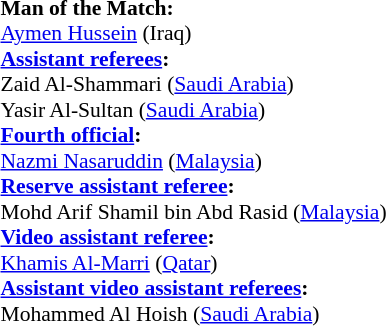<table style="width:100%; font-size:90%;">
<tr>
<td><br><strong>Man of the Match:</strong>
<br><a href='#'>Aymen Hussein</a> (Iraq)<br><strong><a href='#'>Assistant referees</a>:</strong>
<br>Zaid Al-Shammari (<a href='#'>Saudi Arabia</a>)
<br>Yasir Al-Sultan (<a href='#'>Saudi Arabia</a>)
<br><strong><a href='#'>Fourth official</a>:</strong>
<br><a href='#'>Nazmi Nasaruddin</a> (<a href='#'>Malaysia</a>)
<br><strong><a href='#'>Reserve assistant referee</a>:</strong>
<br>Mohd Arif Shamil bin Abd Rasid (<a href='#'>Malaysia</a>)
<br><strong><a href='#'>Video assistant referee</a>:</strong>
<br><a href='#'>Khamis Al-Marri</a> (<a href='#'>Qatar</a>)
<br><strong><a href='#'>Assistant video assistant referees</a>:</strong>
<br>Mohammed Al Hoish (<a href='#'>Saudi Arabia</a>)</td>
</tr>
</table>
